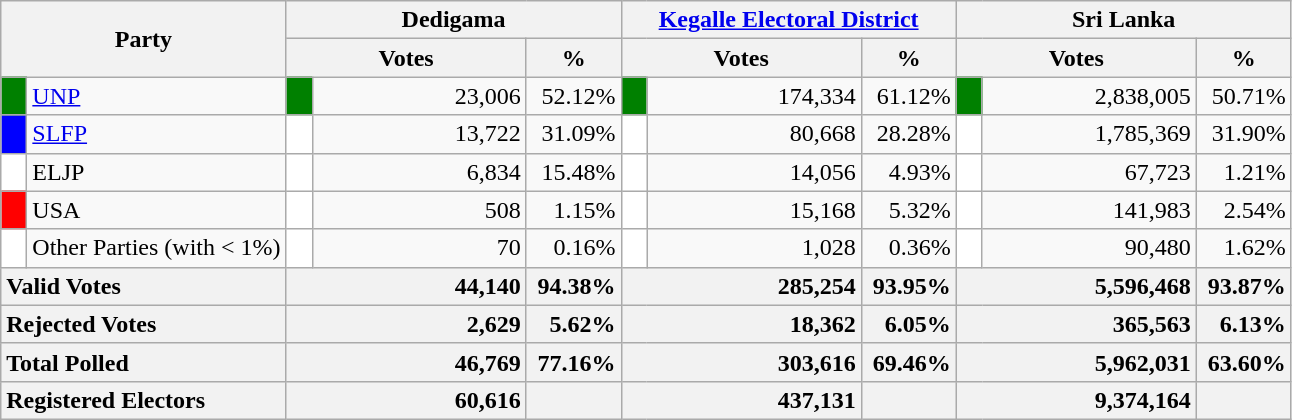<table class="wikitable">
<tr>
<th colspan="2" width="144px"rowspan="2">Party</th>
<th colspan="3" width="216px">Dedigama</th>
<th colspan="3" width="216px"><a href='#'>Kegalle Electoral District</a></th>
<th colspan="3" width="216px">Sri Lanka</th>
</tr>
<tr>
<th colspan="2" width="144px">Votes</th>
<th>%</th>
<th colspan="2" width="144px">Votes</th>
<th>%</th>
<th colspan="2" width="144px">Votes</th>
<th>%</th>
</tr>
<tr>
<td style="background-color:green;" width="10px"></td>
<td style="text-align:left;"><a href='#'>UNP</a></td>
<td style="background-color:green;" width="10px"></td>
<td style="text-align:right;">23,006</td>
<td style="text-align:right;">52.12%</td>
<td style="background-color:green;" width="10px"></td>
<td style="text-align:right;">174,334</td>
<td style="text-align:right;">61.12%</td>
<td style="background-color:green;" width="10px"></td>
<td style="text-align:right;">2,838,005</td>
<td style="text-align:right;">50.71%</td>
</tr>
<tr>
<td style="background-color:blue;" width="10px"></td>
<td style="text-align:left;"><a href='#'>SLFP</a></td>
<td style="background-color:white;" width="10px"></td>
<td style="text-align:right;">13,722</td>
<td style="text-align:right;">31.09%</td>
<td style="background-color:white;" width="10px"></td>
<td style="text-align:right;">80,668</td>
<td style="text-align:right;">28.28%</td>
<td style="background-color:white;" width="10px"></td>
<td style="text-align:right;">1,785,369</td>
<td style="text-align:right;">31.90%</td>
</tr>
<tr>
<td style="background-color:white;" width="10px"></td>
<td style="text-align:left;">ELJP</td>
<td style="background-color:white;" width="10px"></td>
<td style="text-align:right;">6,834</td>
<td style="text-align:right;">15.48%</td>
<td style="background-color:white;" width="10px"></td>
<td style="text-align:right;">14,056</td>
<td style="text-align:right;">4.93%</td>
<td style="background-color:white;" width="10px"></td>
<td style="text-align:right;">67,723</td>
<td style="text-align:right;">1.21%</td>
</tr>
<tr>
<td style="background-color:red;" width="10px"></td>
<td style="text-align:left;">USA</td>
<td style="background-color:white;" width="10px"></td>
<td style="text-align:right;">508</td>
<td style="text-align:right;">1.15%</td>
<td style="background-color:white;" width="10px"></td>
<td style="text-align:right;">15,168</td>
<td style="text-align:right;">5.32%</td>
<td style="background-color:white;" width="10px"></td>
<td style="text-align:right;">141,983</td>
<td style="text-align:right;">2.54%</td>
</tr>
<tr>
<td style="background-color:white;" width="10px"></td>
<td style="text-align:left;">Other Parties (with < 1%)</td>
<td style="background-color:white;" width="10px"></td>
<td style="text-align:right;">70</td>
<td style="text-align:right;">0.16%</td>
<td style="background-color:white;" width="10px"></td>
<td style="text-align:right;">1,028</td>
<td style="text-align:right;">0.36%</td>
<td style="background-color:white;" width="10px"></td>
<td style="text-align:right;">90,480</td>
<td style="text-align:right;">1.62%</td>
</tr>
<tr>
<th colspan="2" width="144px"style="text-align:left;">Valid Votes</th>
<th style="text-align:right;"colspan="2" width="144px">44,140</th>
<th style="text-align:right;">94.38%</th>
<th style="text-align:right;"colspan="2" width="144px">285,254</th>
<th style="text-align:right;">93.95%</th>
<th style="text-align:right;"colspan="2" width="144px">5,596,468</th>
<th style="text-align:right;">93.87%</th>
</tr>
<tr>
<th colspan="2" width="144px"style="text-align:left;">Rejected Votes</th>
<th style="text-align:right;"colspan="2" width="144px">2,629</th>
<th style="text-align:right;">5.62%</th>
<th style="text-align:right;"colspan="2" width="144px">18,362</th>
<th style="text-align:right;">6.05%</th>
<th style="text-align:right;"colspan="2" width="144px">365,563</th>
<th style="text-align:right;">6.13%</th>
</tr>
<tr>
<th colspan="2" width="144px"style="text-align:left;">Total Polled</th>
<th style="text-align:right;"colspan="2" width="144px">46,769</th>
<th style="text-align:right;">77.16%</th>
<th style="text-align:right;"colspan="2" width="144px">303,616</th>
<th style="text-align:right;">69.46%</th>
<th style="text-align:right;"colspan="2" width="144px">5,962,031</th>
<th style="text-align:right;">63.60%</th>
</tr>
<tr>
<th colspan="2" width="144px"style="text-align:left;">Registered Electors</th>
<th style="text-align:right;"colspan="2" width="144px">60,616</th>
<th></th>
<th style="text-align:right;"colspan="2" width="144px">437,131</th>
<th></th>
<th style="text-align:right;"colspan="2" width="144px">9,374,164</th>
<th></th>
</tr>
</table>
